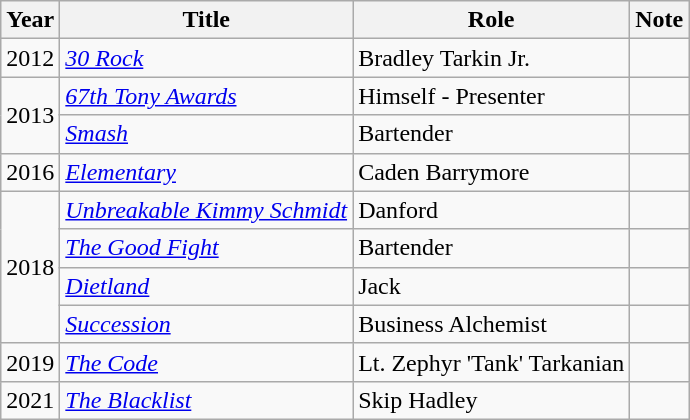<table class="wikitable sortable">
<tr>
<th>Year</th>
<th>Title</th>
<th>Role</th>
<th>Note</th>
</tr>
<tr>
<td>2012</td>
<td><em><a href='#'>30 Rock</a></em></td>
<td>Bradley Tarkin Jr.</td>
<td></td>
</tr>
<tr>
<td rowspan=2>2013</td>
<td><em><a href='#'>67th Tony Awards</a></em></td>
<td>Himself - Presenter</td>
<td></td>
</tr>
<tr>
<td><em><a href='#'>Smash</a></em></td>
<td>Bartender</td>
<td></td>
</tr>
<tr>
<td>2016</td>
<td><em><a href='#'>Elementary</a></em></td>
<td>Caden Barrymore</td>
<td></td>
</tr>
<tr>
<td rowspan=4>2018</td>
<td><em><a href='#'>Unbreakable Kimmy Schmidt</a></em></td>
<td>Danford</td>
<td></td>
</tr>
<tr>
<td><em><a href='#'>The Good Fight </a></em></td>
<td>Bartender</td>
<td></td>
</tr>
<tr>
<td><em><a href='#'>Dietland</a></em></td>
<td>Jack</td>
<td></td>
</tr>
<tr>
<td><em><a href='#'>Succession</a></em></td>
<td>Business Alchemist</td>
<td></td>
</tr>
<tr>
<td>2019</td>
<td><em><a href='#'>The Code</a></em></td>
<td>Lt. Zephyr 'Tank' Tarkanian</td>
<td></td>
</tr>
<tr>
<td>2021</td>
<td><em><a href='#'>The Blacklist</a></em></td>
<td>Skip Hadley</td>
<td></td>
</tr>
</table>
